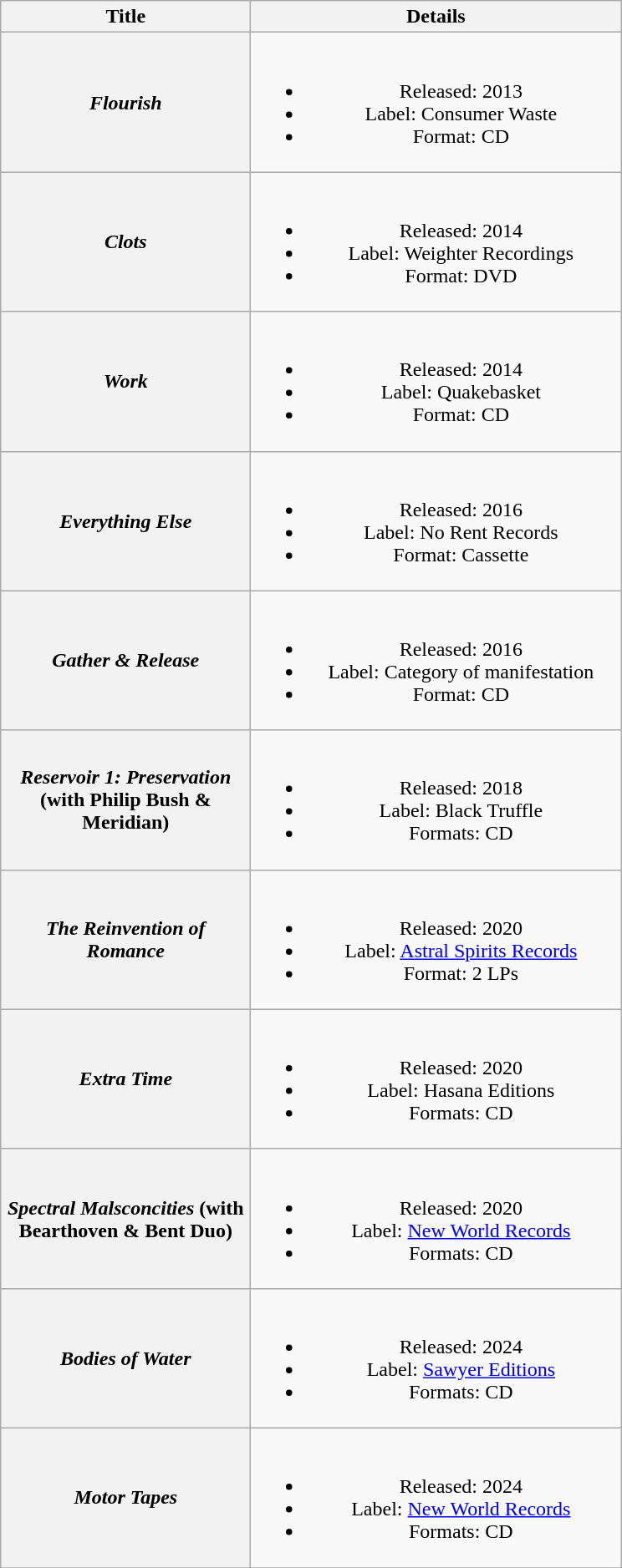<table class="wikitable plainrowheaders" style="text-align:center;">
<tr>
<th scope="col" style="width:12em;">Title</th>
<th scope="col" style="width:18em;">Details</th>
</tr>
<tr>
<th scope="row"><em>Flourish</em></th>
<td><br><ul><li>Released: 2013</li><li>Label: Consumer Waste</li><li>Format: CD</li></ul></td>
</tr>
<tr>
<th scope="row"><em>Clots</em></th>
<td><br><ul><li>Released: 2014</li><li>Label: Weighter Recordings</li><li>Format: DVD</li></ul></td>
</tr>
<tr>
<th scope="row"><em>Work</em></th>
<td><br><ul><li>Released: 2014</li><li>Label: Quakebasket</li><li>Format: CD</li></ul></td>
</tr>
<tr>
<th scope="row"><em>Everything Else</em></th>
<td><br><ul><li>Released: 2016</li><li>Label: No Rent Records</li><li>Format: Cassette</li></ul></td>
</tr>
<tr>
<th scope="row"><em>Gather & Release</em></th>
<td><br><ul><li>Released: 2016</li><li>Label: Category of manifestation</li><li>Format: CD</li></ul></td>
</tr>
<tr>
<th scope="row"><em>Reservoir 1: Preservation</em> (with Philip Bush & Meridian)</th>
<td><br><ul><li>Released: 2018</li><li>Label: Black Truffle</li><li>Formats: CD</li></ul></td>
</tr>
<tr>
<th scope="row"><em>The Reinvention of Romance</em></th>
<td><br><ul><li>Released: 2020</li><li>Label: <a href='#'>Astral Spirits Records</a></li><li>Format: 2 LPs</li></ul></td>
</tr>
<tr>
<th scope="row"><em>Extra Time</em></th>
<td><br><ul><li>Released: 2020</li><li>Label: Hasana Editions</li><li>Formats: CD</li></ul></td>
</tr>
<tr>
<th scope="row"><em>Spectral Malsconcities</em> (with Bearthoven & Bent Duo)</th>
<td><br><ul><li>Released: 2020</li><li>Label: <a href='#'>New World Records</a></li><li>Formats: CD</li></ul></td>
</tr>
<tr>
<th scope="row"><em>Bodies of Water</em></th>
<td><br><ul><li>Released: 2024</li><li>Label: <a href='#'>Sawyer Editions</a></li><li>Formats: CD</li></ul></td>
</tr>
<tr>
<th scope="row"><em>Motor Tapes</em></th>
<td><br><ul><li>Released: 2024</li><li>Label: <a href='#'>New World Records</a></li><li>Formats: CD</li></ul></td>
</tr>
<tr>
</tr>
</table>
